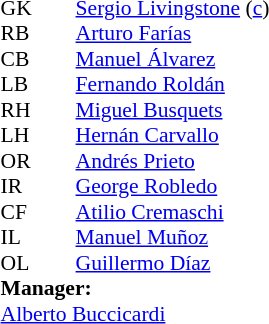<table cellspacing="0" cellpadding="0" style="font-size:90%; margin:auto;">
<tr>
<th width=25></th>
<th width=25></th>
</tr>
<tr>
<td>GK</td>
<td></td>
<td><a href='#'>Sergio Livingstone</a> (<a href='#'>c</a>)</td>
</tr>
<tr>
<td>RB</td>
<td></td>
<td><a href='#'>Arturo Farías</a></td>
</tr>
<tr>
<td>CB</td>
<td></td>
<td><a href='#'>Manuel Álvarez</a></td>
</tr>
<tr>
<td>LB</td>
<td></td>
<td><a href='#'>Fernando Roldán</a></td>
</tr>
<tr>
<td>RH</td>
<td></td>
<td><a href='#'>Miguel Busquets</a></td>
</tr>
<tr>
<td>LH</td>
<td></td>
<td><a href='#'>Hernán Carvallo</a></td>
</tr>
<tr>
<td>OR</td>
<td></td>
<td><a href='#'>Andrés Prieto</a></td>
</tr>
<tr>
<td>IR</td>
<td></td>
<td><a href='#'>George Robledo</a></td>
</tr>
<tr>
<td>CF</td>
<td></td>
<td><a href='#'>Atilio Cremaschi</a></td>
</tr>
<tr>
<td>IL</td>
<td></td>
<td><a href='#'>Manuel Muñoz</a></td>
</tr>
<tr>
<td>OL</td>
<td></td>
<td><a href='#'>Guillermo Díaz</a></td>
</tr>
<tr>
<td colspan=3><strong>Manager:</strong></td>
</tr>
<tr>
<td colspan=4><a href='#'>Alberto Buccicardi</a></td>
</tr>
</table>
